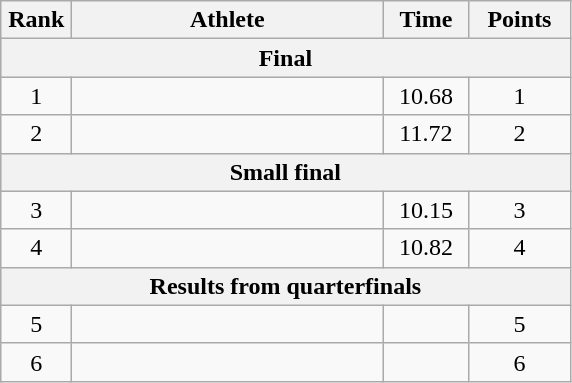<table class=wikitable style="text-align:center">
<tr>
<th width=40>Rank</th>
<th width=200>Athlete</th>
<th width=50>Time</th>
<th width=60>Points</th>
</tr>
<tr bgcolor=#DDDDDD>
<th colspan=4>Final</th>
</tr>
<tr>
<td>1</td>
<td align=left></td>
<td>10.68</td>
<td>1</td>
</tr>
<tr>
<td>2</td>
<td align=left></td>
<td>11.72</td>
<td>2</td>
</tr>
<tr bgcolor=#DDDDDD>
<th colspan=4>Small final</th>
</tr>
<tr>
<td>3</td>
<td align=left></td>
<td>10.15</td>
<td>3</td>
</tr>
<tr>
<td>4</td>
<td align=left></td>
<td>10.82</td>
<td>4</td>
</tr>
<tr bgcolor=#DDDDDD>
<th colspan=4>Results from quarterfinals</th>
</tr>
<tr>
<td>5</td>
<td align=left></td>
<td></td>
<td>5</td>
</tr>
<tr>
<td>6</td>
<td align=left></td>
<td></td>
<td>6</td>
</tr>
</table>
